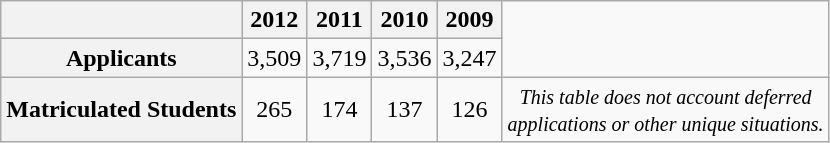<table class="wikitable floatright" border="1" style="text-align:center">
<tr>
<th></th>
<th>2012</th>
<th>2011</th>
<th>2010</th>
<th>2009</th>
</tr>
<tr>
<th>Applicants</th>
<td>3,509</td>
<td>3,719</td>
<td>3,536</td>
<td>3,247</td>
</tr>
<tr>
<th>Matriculated Students</th>
<td>265</td>
<td>174</td>
<td>137</td>
<td>126</td>
<td colspan=5><small><em>This table does not account deferred<br>applications or other unique situations.</em></small></td>
</tr>
</table>
